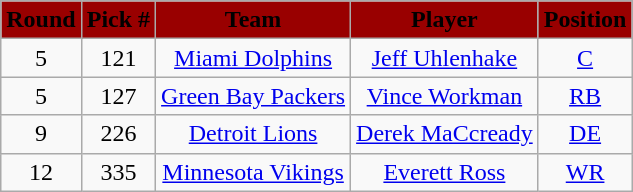<table class="wikitable" style="text-align:center">
<tr style="background:#900;">
<td><strong><span>Round</span></strong></td>
<td><strong><span>Pick #</span></strong></td>
<td><strong><span>Team</span></strong></td>
<td><strong><span>Player</span></strong></td>
<td><strong><span>Position</span></strong></td>
</tr>
<tr>
<td>5</td>
<td align=center>121</td>
<td><a href='#'>Miami Dolphins</a></td>
<td><a href='#'>Jeff Uhlenhake</a></td>
<td><a href='#'>C</a></td>
</tr>
<tr>
<td>5</td>
<td align=center>127</td>
<td><a href='#'>Green Bay Packers</a></td>
<td><a href='#'>Vince Workman</a></td>
<td><a href='#'>RB</a></td>
</tr>
<tr>
<td>9</td>
<td align=center>226</td>
<td><a href='#'>Detroit Lions</a></td>
<td><a href='#'>Derek MaCcready</a></td>
<td><a href='#'>DE</a></td>
</tr>
<tr>
<td>12</td>
<td align=center>335</td>
<td><a href='#'>Minnesota Vikings</a></td>
<td><a href='#'>Everett Ross</a></td>
<td><a href='#'>WR</a></td>
</tr>
</table>
